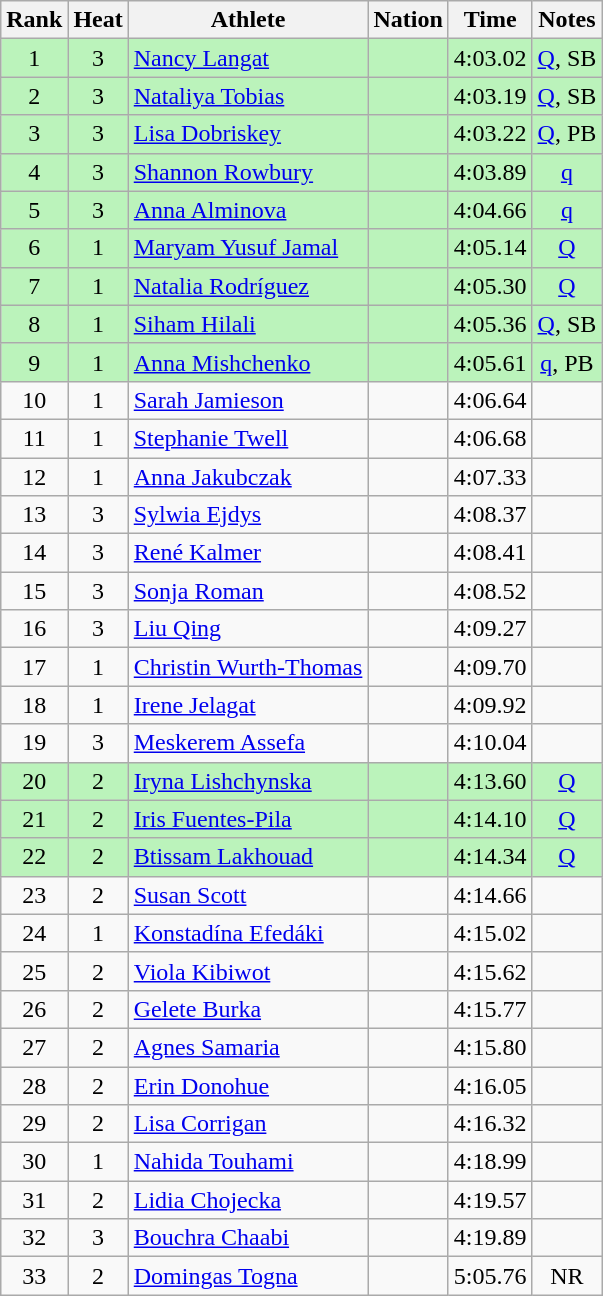<table class="wikitable sortable" style="text-align:center">
<tr>
<th>Rank</th>
<th>Heat</th>
<th>Athlete</th>
<th>Nation</th>
<th>Time</th>
<th>Notes</th>
</tr>
<tr bgcolor=bbf3bb>
<td>1</td>
<td>3</td>
<td align=left><a href='#'>Nancy Langat</a></td>
<td align=left></td>
<td>4:03.02</td>
<td><a href='#'>Q</a>, SB</td>
</tr>
<tr bgcolor=bbf3bb>
<td>2</td>
<td>3</td>
<td align=left><a href='#'>Nataliya Tobias</a></td>
<td align=left></td>
<td>4:03.19</td>
<td><a href='#'>Q</a>, SB</td>
</tr>
<tr bgcolor=bbf3bb>
<td>3</td>
<td>3</td>
<td align=left><a href='#'>Lisa Dobriskey</a></td>
<td align=left></td>
<td>4:03.22</td>
<td><a href='#'>Q</a>, PB</td>
</tr>
<tr bgcolor=bbf3bb>
<td>4</td>
<td>3</td>
<td align=left><a href='#'>Shannon Rowbury</a></td>
<td align=left></td>
<td>4:03.89</td>
<td><a href='#'>q</a></td>
</tr>
<tr bgcolor=bbf3bb>
<td>5</td>
<td>3</td>
<td align=left><a href='#'>Anna Alminova</a></td>
<td align=left></td>
<td>4:04.66</td>
<td><a href='#'>q</a></td>
</tr>
<tr bgcolor=bbf3bb>
<td>6</td>
<td>1</td>
<td align=left><a href='#'>Maryam Yusuf Jamal</a></td>
<td align=left></td>
<td>4:05.14</td>
<td><a href='#'>Q</a></td>
</tr>
<tr bgcolor=bbf3bb>
<td>7</td>
<td>1</td>
<td align=left><a href='#'>Natalia Rodríguez</a></td>
<td align=left></td>
<td>4:05.30</td>
<td><a href='#'>Q</a></td>
</tr>
<tr bgcolor=bbf3bb>
<td>8</td>
<td>1</td>
<td align=left><a href='#'>Siham Hilali</a></td>
<td align=left></td>
<td>4:05.36</td>
<td><a href='#'>Q</a>, SB</td>
</tr>
<tr bgcolor=bbf3bb>
<td>9</td>
<td>1</td>
<td align=left><a href='#'>Anna Mishchenko</a></td>
<td align=left></td>
<td>4:05.61</td>
<td><a href='#'>q</a>, PB</td>
</tr>
<tr>
<td>10</td>
<td>1</td>
<td align=left><a href='#'>Sarah Jamieson</a></td>
<td align=left></td>
<td>4:06.64</td>
<td></td>
</tr>
<tr>
<td>11</td>
<td>1</td>
<td align=left><a href='#'>Stephanie Twell</a></td>
<td align=left></td>
<td>4:06.68</td>
<td></td>
</tr>
<tr>
<td>12</td>
<td>1</td>
<td align=left><a href='#'>Anna Jakubczak</a></td>
<td align=left></td>
<td>4:07.33</td>
<td></td>
</tr>
<tr>
<td>13</td>
<td>3</td>
<td align=left><a href='#'>Sylwia Ejdys</a></td>
<td align=left></td>
<td>4:08.37</td>
<td></td>
</tr>
<tr>
<td>14</td>
<td>3</td>
<td align=left><a href='#'>René Kalmer</a></td>
<td align=left></td>
<td>4:08.41</td>
<td></td>
</tr>
<tr>
<td>15</td>
<td>3</td>
<td align=left><a href='#'>Sonja Roman</a></td>
<td align=left></td>
<td>4:08.52</td>
<td></td>
</tr>
<tr>
<td>16</td>
<td>3</td>
<td align=left><a href='#'>Liu Qing</a></td>
<td align=left></td>
<td>4:09.27</td>
<td></td>
</tr>
<tr>
<td>17</td>
<td>1</td>
<td align=left><a href='#'>Christin Wurth-Thomas</a></td>
<td align=left></td>
<td>4:09.70</td>
<td></td>
</tr>
<tr>
<td>18</td>
<td>1</td>
<td align=left><a href='#'>Irene Jelagat</a></td>
<td align=left></td>
<td>4:09.92</td>
<td></td>
</tr>
<tr>
<td>19</td>
<td>3</td>
<td align=left><a href='#'>Meskerem Assefa</a></td>
<td align=left></td>
<td>4:10.04</td>
<td></td>
</tr>
<tr bgcolor=bbf3bb>
<td>20</td>
<td>2</td>
<td align=left><a href='#'>Iryna Lishchynska</a></td>
<td align=left></td>
<td>4:13.60</td>
<td><a href='#'>Q</a></td>
</tr>
<tr bgcolor=bbf3bb>
<td>21</td>
<td>2</td>
<td align=left><a href='#'>Iris Fuentes-Pila</a></td>
<td align=left></td>
<td>4:14.10</td>
<td><a href='#'>Q</a></td>
</tr>
<tr bgcolor=bbf3bb>
<td>22</td>
<td>2</td>
<td align=left><a href='#'>Btissam Lakhouad</a></td>
<td align=left></td>
<td>4:14.34</td>
<td><a href='#'>Q</a></td>
</tr>
<tr>
<td>23</td>
<td>2</td>
<td align=left><a href='#'>Susan Scott</a></td>
<td align=left></td>
<td>4:14.66</td>
<td></td>
</tr>
<tr>
<td>24</td>
<td>1</td>
<td align=left><a href='#'>Konstadína Efedáki</a></td>
<td align=left></td>
<td>4:15.02</td>
<td></td>
</tr>
<tr>
<td>25</td>
<td>2</td>
<td align=left><a href='#'>Viola Kibiwot</a></td>
<td align=left></td>
<td>4:15.62</td>
<td></td>
</tr>
<tr>
<td>26</td>
<td>2</td>
<td align=left><a href='#'>Gelete Burka</a></td>
<td align=left></td>
<td>4:15.77</td>
<td></td>
</tr>
<tr>
<td>27</td>
<td>2</td>
<td align=left><a href='#'>Agnes Samaria</a></td>
<td align=left></td>
<td>4:15.80</td>
<td></td>
</tr>
<tr>
<td>28</td>
<td>2</td>
<td align=left><a href='#'>Erin Donohue</a></td>
<td align=left></td>
<td>4:16.05</td>
<td></td>
</tr>
<tr>
<td>29</td>
<td>2</td>
<td align=left><a href='#'>Lisa Corrigan</a></td>
<td align=left></td>
<td>4:16.32</td>
<td></td>
</tr>
<tr>
<td>30</td>
<td>1</td>
<td align=left><a href='#'>Nahida Touhami</a></td>
<td align=left></td>
<td>4:18.99</td>
<td></td>
</tr>
<tr>
<td>31</td>
<td>2</td>
<td align=left><a href='#'>Lidia Chojecka</a></td>
<td align=left></td>
<td>4:19.57</td>
<td></td>
</tr>
<tr>
<td>32</td>
<td>3</td>
<td align=left><a href='#'>Bouchra Chaabi</a></td>
<td align=left></td>
<td>4:19.89</td>
<td></td>
</tr>
<tr>
<td>33</td>
<td>2</td>
<td align=left><a href='#'>Domingas Togna</a></td>
<td align=left></td>
<td>5:05.76</td>
<td>NR</td>
</tr>
</table>
